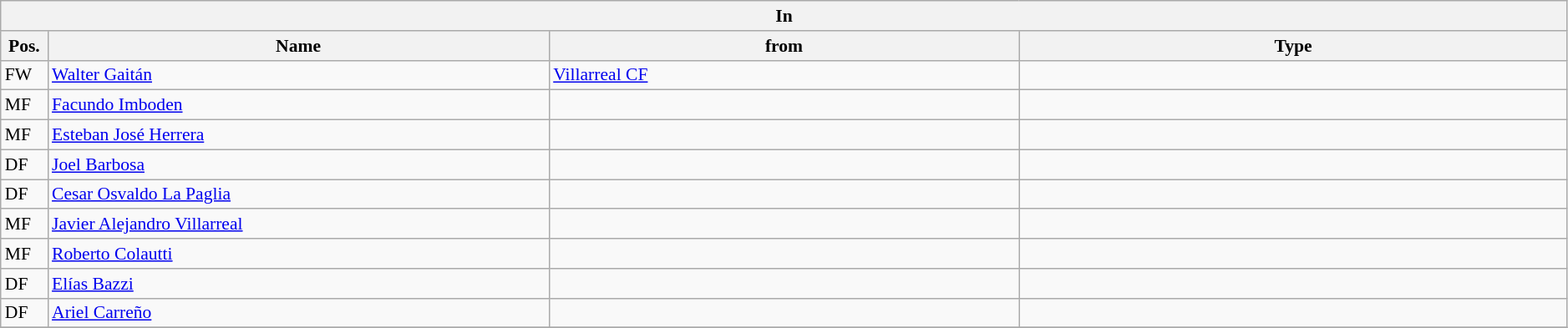<table class="wikitable" style="font-size:90%;width:99%;">
<tr>
<th colspan="4">In</th>
</tr>
<tr>
<th width=3%>Pos.</th>
<th width=32%>Name</th>
<th width=30%>from</th>
<th width=35%>Type</th>
</tr>
<tr>
<td>FW</td>
<td><a href='#'>Walter Gaitán</a></td>
<td><a href='#'>Villarreal CF</a></td>
<td></td>
</tr>
<tr>
<td>MF</td>
<td><a href='#'>Facundo Imboden</a></td>
<td></td>
<td></td>
</tr>
<tr>
<td>MF</td>
<td><a href='#'>Esteban José Herrera</a></td>
<td></td>
<td></td>
</tr>
<tr>
<td>DF</td>
<td><a href='#'>Joel Barbosa</a></td>
<td></td>
<td></td>
</tr>
<tr>
<td>DF</td>
<td><a href='#'>Cesar Osvaldo La Paglia</a></td>
<td></td>
<td></td>
</tr>
<tr>
<td>MF</td>
<td><a href='#'>Javier Alejandro Villarreal</a></td>
<td></td>
<td></td>
</tr>
<tr>
<td>MF</td>
<td><a href='#'>Roberto Colautti</a></td>
<td></td>
<td></td>
</tr>
<tr>
<td>DF</td>
<td><a href='#'>Elías Bazzi</a></td>
<td></td>
<td></td>
</tr>
<tr>
<td>DF</td>
<td><a href='#'>Ariel Carreño</a></td>
<td></td>
<td></td>
</tr>
<tr>
</tr>
</table>
